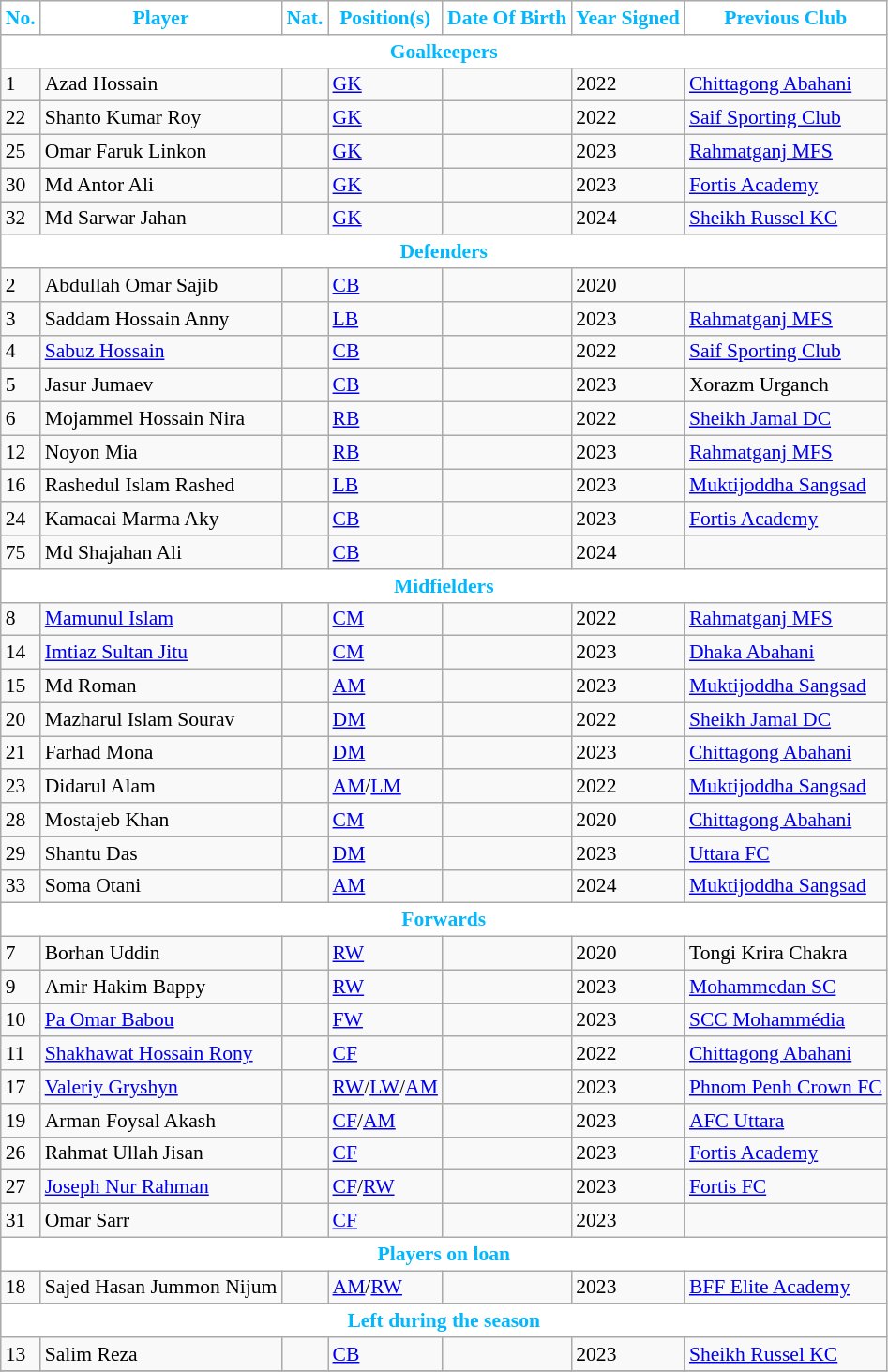<table class="wikitable" style="text-align:left; font-size:90%;">
<tr>
<th style="background:#FFFFFF; color:#03b7ff; text-align:center;">No.</th>
<th style="background:#FFFFFF; color:#03b7ff; text-align:center;">Player</th>
<th style="background:#FFFFFF; color:#03b7ff; text-align:center;">Nat.</th>
<th style="background:#FFFFFF; color:#03b7ff; text-align:center;">Position(s)</th>
<th style="background:#FFFFFF; color:#03b7ff; text-align:center;">Date Of Birth</th>
<th style="background:#FFFFFF; color:#03b7ff; text-align:center;">Year Signed</th>
<th style="background:#FFFFFF; color:#03b7ff; text-align:center;">Previous Club</th>
</tr>
<tr>
<th colspan="7" style="background:#FFFFFF; color:#03b7ff; text-align:center"><strong>Goalkeepers</strong></th>
</tr>
<tr>
<td>1</td>
<td>Azad Hossain</td>
<td></td>
<td><a href='#'>GK</a></td>
<td></td>
<td>2022</td>
<td><a href='#'>Chittagong Abahani</a></td>
</tr>
<tr>
<td>22</td>
<td>Shanto Kumar Roy</td>
<td></td>
<td><a href='#'>GK</a></td>
<td></td>
<td>2022</td>
<td><a href='#'>Saif Sporting Club</a></td>
</tr>
<tr>
<td>25</td>
<td>Omar Faruk Linkon</td>
<td></td>
<td><a href='#'>GK</a></td>
<td></td>
<td>2023</td>
<td><a href='#'>Rahmatganj MFS</a></td>
</tr>
<tr>
<td>30</td>
<td>Md Antor Ali</td>
<td></td>
<td><a href='#'>GK</a></td>
<td></td>
<td>2023</td>
<td><a href='#'>Fortis Academy</a></td>
</tr>
<tr>
<td>32</td>
<td>Md Sarwar Jahan</td>
<td></td>
<td><a href='#'>GK</a></td>
<td></td>
<td>2024</td>
<td><a href='#'>Sheikh Russel KC</a></td>
</tr>
<tr>
<th colspan="7" style="background:#FFFFFF; color:#03b7ff; text-align:center"><strong>Defenders</strong></th>
</tr>
<tr>
<td>2</td>
<td>Abdullah Omar Sajib</td>
<td></td>
<td><a href='#'>CB</a></td>
<td></td>
<td>2020</td>
<td></td>
</tr>
<tr>
<td>3</td>
<td>Saddam Hossain Anny</td>
<td></td>
<td><a href='#'>LB</a></td>
<td></td>
<td>2023</td>
<td><a href='#'>Rahmatganj MFS</a></td>
</tr>
<tr>
<td>4</td>
<td><a href='#'>Sabuz Hossain</a></td>
<td></td>
<td><a href='#'>CB</a></td>
<td></td>
<td>2022</td>
<td><a href='#'>Saif Sporting Club</a></td>
</tr>
<tr>
<td>5</td>
<td>Jasur Jumaev</td>
<td></td>
<td><a href='#'>CB</a></td>
<td></td>
<td>2023</td>
<td> Xorazm Urganch</td>
</tr>
<tr>
<td>6</td>
<td>Mojammel Hossain Nira</td>
<td></td>
<td><a href='#'>RB</a></td>
<td></td>
<td>2022</td>
<td><a href='#'>Sheikh Jamal DC</a></td>
</tr>
<tr>
<td>12</td>
<td>Noyon Mia</td>
<td></td>
<td><a href='#'>RB</a></td>
<td></td>
<td>2023</td>
<td><a href='#'>Rahmatganj MFS</a></td>
</tr>
<tr>
<td>16</td>
<td>Rashedul Islam Rashed</td>
<td></td>
<td><a href='#'>LB</a></td>
<td></td>
<td>2023</td>
<td><a href='#'>Muktijoddha Sangsad</a></td>
</tr>
<tr>
<td>24</td>
<td>Kamacai Marma Aky</td>
<td></td>
<td><a href='#'>CB</a></td>
<td></td>
<td>2023</td>
<td><a href='#'>Fortis Academy</a></td>
</tr>
<tr>
<td>75</td>
<td>Md Shajahan Ali</td>
<td></td>
<td><a href='#'>CB</a></td>
<td></td>
<td>2024</td>
<td></td>
</tr>
<tr>
<th colspan="7" style="background:#FFFFFF; color:#03b7ff; text-align:center"><strong>Midfielders</strong></th>
</tr>
<tr>
<td>8</td>
<td><a href='#'>Mamunul Islam</a></td>
<td></td>
<td><a href='#'>CM</a></td>
<td></td>
<td>2022</td>
<td><a href='#'>Rahmatganj MFS</a></td>
</tr>
<tr>
<td>14</td>
<td><a href='#'>Imtiaz Sultan Jitu</a></td>
<td></td>
<td><a href='#'>CM</a></td>
<td></td>
<td>2023</td>
<td><a href='#'>Dhaka Abahani</a></td>
</tr>
<tr>
<td>15</td>
<td>Md Roman</td>
<td></td>
<td><a href='#'>AM</a></td>
<td></td>
<td>2023</td>
<td><a href='#'>Muktijoddha Sangsad</a></td>
</tr>
<tr>
<td>20</td>
<td>Mazharul Islam Sourav</td>
<td></td>
<td><a href='#'>DM</a></td>
<td></td>
<td>2022</td>
<td><a href='#'>Sheikh Jamal DC</a></td>
</tr>
<tr>
<td>21</td>
<td>Farhad Mona</td>
<td></td>
<td><a href='#'>DM</a></td>
<td></td>
<td>2023</td>
<td><a href='#'>Chittagong Abahani</a></td>
</tr>
<tr>
<td>23</td>
<td>Didarul Alam</td>
<td></td>
<td><a href='#'>AM</a>/<a href='#'>LM</a></td>
<td></td>
<td>2022</td>
<td><a href='#'>Muktijoddha Sangsad</a></td>
</tr>
<tr>
<td>28</td>
<td>Mostajeb Khan</td>
<td></td>
<td><a href='#'>CM</a></td>
<td></td>
<td>2020</td>
<td><a href='#'>Chittagong Abahani</a></td>
</tr>
<tr>
<td>29</td>
<td>Shantu Das</td>
<td></td>
<td><a href='#'>DM</a></td>
<td></td>
<td>2023</td>
<td><a href='#'>Uttara FC</a></td>
</tr>
<tr>
<td>33</td>
<td>Soma Otani</td>
<td></td>
<td><a href='#'>AM</a></td>
<td></td>
<td>2024</td>
<td><a href='#'>Muktijoddha Sangsad</a></td>
</tr>
<tr>
<th colspan="7" style="background:#FFFFFF; color:#03b7ff; text-align:center"><strong>Forwards</strong></th>
</tr>
<tr>
<td>7</td>
<td>Borhan Uddin</td>
<td></td>
<td><a href='#'>RW</a></td>
<td></td>
<td>2020</td>
<td>Tongi Krira Chakra</td>
</tr>
<tr>
<td>9</td>
<td>Amir Hakim Bappy</td>
<td></td>
<td><a href='#'>RW</a></td>
<td></td>
<td>2023</td>
<td><a href='#'>Mohammedan SC</a></td>
</tr>
<tr>
<td>10</td>
<td><a href='#'>Pa Omar Babou</a></td>
<td></td>
<td><a href='#'>FW</a></td>
<td></td>
<td>2023</td>
<td> <a href='#'>SCC Mohammédia</a></td>
</tr>
<tr>
<td>11</td>
<td><a href='#'>Shakhawat Hossain Rony</a></td>
<td></td>
<td><a href='#'>CF</a></td>
<td></td>
<td>2022</td>
<td><a href='#'>Chittagong Abahani</a></td>
</tr>
<tr>
<td>17</td>
<td><a href='#'>Valeriy Gryshyn</a></td>
<td></td>
<td><a href='#'>RW</a>/<a href='#'>LW</a>/<a href='#'>AM</a></td>
<td></td>
<td>2023</td>
<td> <a href='#'>Phnom Penh Crown FC</a></td>
</tr>
<tr>
<td>19</td>
<td>Arman Foysal Akash</td>
<td></td>
<td><a href='#'>CF</a>/<a href='#'>AM</a></td>
<td></td>
<td>2023</td>
<td><a href='#'>AFC Uttara</a></td>
</tr>
<tr>
<td>26</td>
<td>Rahmat Ullah Jisan</td>
<td></td>
<td><a href='#'>CF</a></td>
<td></td>
<td>2023</td>
<td><a href='#'>Fortis Academy</a></td>
</tr>
<tr>
<td>27</td>
<td><a href='#'>Joseph Nur Rahman</a></td>
<td></td>
<td><a href='#'>CF</a>/<a href='#'>RW</a></td>
<td></td>
<td>2023</td>
<td><a href='#'>Fortis FC</a></td>
</tr>
<tr>
<td>31</td>
<td>Omar Sarr</td>
<td></td>
<td><a href='#'>CF</a></td>
<td></td>
<td>2023</td>
<td></td>
</tr>
<tr>
<th colspan="9" style="background:#FFFFFF; color:#03b7ff; text-align:center"><strong>Players on loan</strong></th>
</tr>
<tr>
<td>18</td>
<td>Sajed Hasan Jummon Nijum</td>
<td></td>
<td><a href='#'>AM</a>/<a href='#'>RW</a></td>
<td></td>
<td>2023</td>
<td><a href='#'>BFF Elite Academy</a></td>
</tr>
<tr>
<th colspan="9" style="background:#FFFFFF; color:#03b7ff; text-align:center"><strong>Left during the season</strong></th>
</tr>
<tr>
<td>13</td>
<td>Salim Reza</td>
<td></td>
<td><a href='#'>CB</a></td>
<td></td>
<td>2023</td>
<td><a href='#'>Sheikh Russel KC</a></td>
</tr>
<tr>
</tr>
</table>
